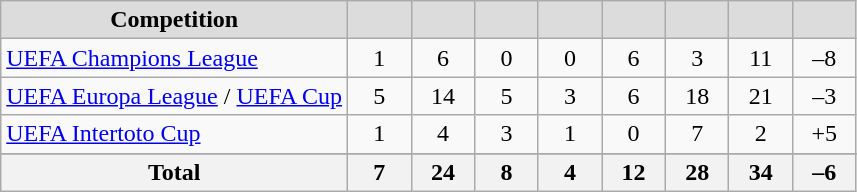<table class="wikitable" style="text-align: center;">
<tr>
<th style="background:#DCDCDC">Competition</th>
<th width="35" style="background:#DCDCDC"></th>
<th width="35" style="background:#DCDCDC"></th>
<th width="35" style="background:#DCDCDC"></th>
<th width="35" style="background:#DCDCDC"></th>
<th width="35" style="background:#DCDCDC"></th>
<th width="35" style="background:#DCDCDC"></th>
<th width="35" style="background:#DCDCDC"></th>
<th width="35" style="background:#DCDCDC"></th>
</tr>
<tr>
<td align=left><a href='#'>UEFA Champions League</a></td>
<td>1</td>
<td>6</td>
<td>0</td>
<td>0</td>
<td>6</td>
<td>3</td>
<td>11</td>
<td>–8</td>
</tr>
<tr>
<td align=left><a href='#'>UEFA Europa League</a> / <a href='#'>UEFA Cup</a></td>
<td>5</td>
<td>14</td>
<td>5</td>
<td>3</td>
<td>6</td>
<td>18</td>
<td>21</td>
<td>–3</td>
</tr>
<tr>
<td align=left><a href='#'>UEFA Intertoto Cup</a></td>
<td>1</td>
<td>4</td>
<td>3</td>
<td>1</td>
<td>0</td>
<td>7</td>
<td>2</td>
<td>+5</td>
</tr>
<tr>
</tr>
<tr class="sortbottom">
<th>Total</th>
<th>7</th>
<th>24</th>
<th>8</th>
<th>4</th>
<th>12</th>
<th>28</th>
<th>34</th>
<th>–6</th>
</tr>
</table>
